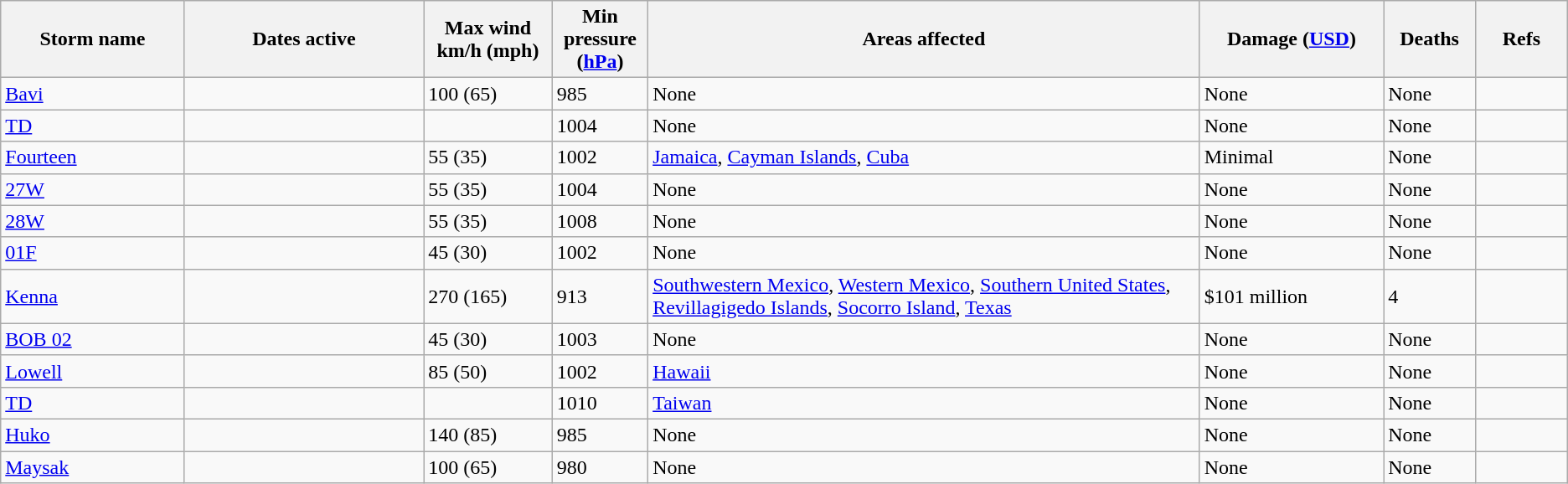<table class="wikitable sortable">
<tr>
<th width="10%"><strong>Storm name</strong></th>
<th width="13%"><strong>Dates active</strong></th>
<th width="7%"><strong>Max wind km/h (mph)</strong></th>
<th width="5%"><strong>Min pressure (<a href='#'>hPa</a>)</strong></th>
<th width="30%" class="unsortable"><strong>Areas affected</strong></th>
<th width="10%"><strong>Damage (<a href='#'>USD</a>)</strong></th>
<th width="5%"><strong>Deaths</strong></th>
<th width="5%" class="unsortable"><strong>Refs</strong></th>
</tr>
<tr>
<td><a href='#'>Bavi</a></td>
<td></td>
<td>100 (65)</td>
<td>985</td>
<td>None</td>
<td>None</td>
<td>None</td>
<td></td>
</tr>
<tr>
<td><a href='#'>TD</a></td>
<td></td>
<td></td>
<td>1004</td>
<td>None</td>
<td>None</td>
<td>None</td>
<td></td>
</tr>
<tr>
<td><a href='#'>Fourteen</a></td>
<td></td>
<td>55 (35)</td>
<td>1002</td>
<td><a href='#'>Jamaica</a>, <a href='#'>Cayman Islands</a>, <a href='#'>Cuba</a></td>
<td>Minimal</td>
<td>None</td>
<td></td>
</tr>
<tr>
<td><a href='#'>27W</a></td>
<td></td>
<td>55 (35)</td>
<td>1004</td>
<td>None</td>
<td>None</td>
<td>None</td>
<td></td>
</tr>
<tr>
<td><a href='#'>28W</a></td>
<td></td>
<td>55 (35)</td>
<td>1008</td>
<td>None</td>
<td>None</td>
<td>None</td>
<td></td>
</tr>
<tr>
<td><a href='#'>01F</a></td>
<td></td>
<td>45 (30)</td>
<td>1002</td>
<td>None</td>
<td>None</td>
<td>None</td>
<td></td>
</tr>
<tr>
<td><a href='#'>Kenna</a></td>
<td></td>
<td>270 (165)</td>
<td>913</td>
<td><a href='#'>Southwestern Mexico</a>, <a href='#'>Western Mexico</a>, <a href='#'>Southern United States</a>, <a href='#'>Revillagigedo Islands</a>, <a href='#'>Socorro Island</a>, <a href='#'>Texas</a></td>
<td>$101 million</td>
<td>4</td>
<td></td>
</tr>
<tr>
<td><a href='#'>BOB 02</a></td>
<td></td>
<td>45 (30)</td>
<td>1003</td>
<td>None</td>
<td>None</td>
<td>None</td>
<td></td>
</tr>
<tr>
<td><a href='#'>Lowell</a></td>
<td></td>
<td>85 (50)</td>
<td>1002</td>
<td><a href='#'>Hawaii</a></td>
<td>None</td>
<td>None</td>
<td></td>
</tr>
<tr>
<td><a href='#'>TD</a></td>
<td></td>
<td></td>
<td>1010</td>
<td><a href='#'>Taiwan</a></td>
<td>None</td>
<td>None</td>
<td></td>
</tr>
<tr>
<td><a href='#'>Huko</a></td>
<td></td>
<td>140 (85)</td>
<td>985</td>
<td>None</td>
<td>None</td>
<td>None</td>
<td></td>
</tr>
<tr>
<td><a href='#'>Maysak</a></td>
<td></td>
<td>100 (65)</td>
<td>980</td>
<td>None</td>
<td>None</td>
<td>None</td>
<td></td>
</tr>
</table>
